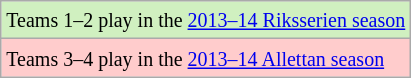<table class="wikitable">
<tr style="background: #D0F0C0;">
<td><small>Teams 1–2 play in the <a href='#'>2013–14 Riksserien season</a></small></td>
</tr>
<tr style="background: #FFCCCC;">
<td><small>Teams 3–4 play in the <a href='#'>2013–14 Allettan season</a></small></td>
</tr>
</table>
